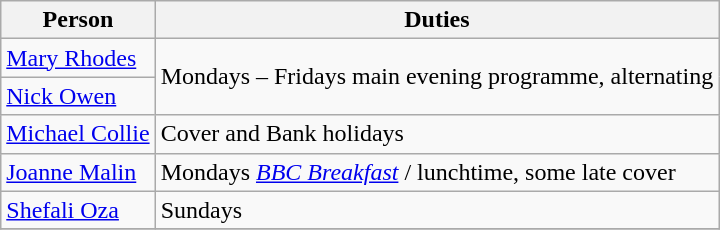<table class="wikitable">
<tr>
<th>Person</th>
<th>Duties</th>
</tr>
<tr>
<td><a href='#'>Mary Rhodes</a></td>
<td rowspan="2">Mondays – Fridays main evening programme, alternating</td>
</tr>
<tr>
<td><a href='#'>Nick Owen</a></td>
</tr>
<tr>
<td><a href='#'>Michael Collie</a></td>
<td>Cover and Bank holidays</td>
</tr>
<tr>
<td><a href='#'>Joanne Malin</a></td>
<td>Mondays <em><a href='#'>BBC Breakfast</a></em> / lunchtime, some late cover</td>
</tr>
<tr>
<td><a href='#'>Shefali Oza</a></td>
<td>Sundays</td>
</tr>
<tr>
</tr>
</table>
